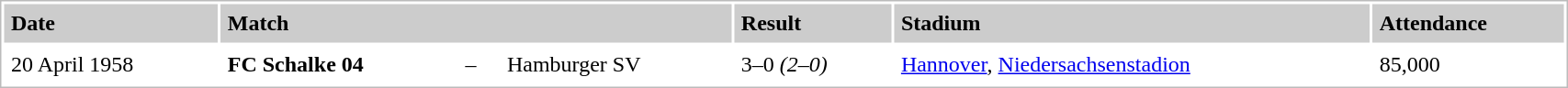<table style="border:1px solid #bbb;background:#fff;" cellpadding="5" cellspacing="2" width="90%">
<tr style="background:#ccc;font-weight:bold">
<td>Date</td>
<td colspan="3">Match</td>
<td>Result</td>
<td>Stadium</td>
<td>Attendance</td>
</tr>
<tr>
<td>20 April 1958</td>
<td><strong>FC Schalke 04</strong></td>
<td>–</td>
<td>Hamburger SV</td>
<td>3–0 <em>(2–0)</em></td>
<td><a href='#'>Hannover</a>, <a href='#'>Niedersachsenstadion</a></td>
<td>85,000</td>
</tr>
</table>
